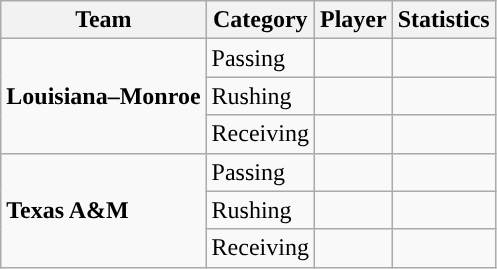<table class="wikitable" style="float: left;">
<tr>
<th>Team</th>
<th>Category</th>
<th>Player</th>
<th>Statistics</th>
</tr>
<tr>
<td rowspan=3><strong>Louisiana–Monroe</strong></td>
<td>Passing</td>
<td></td>
<td></td>
</tr>
<tr>
<td>Rushing</td>
<td></td>
<td></td>
</tr>
<tr>
<td>Receiving</td>
<td></td>
<td></td>
</tr>
<tr>
<td rowspan=3><strong>Texas A&M</strong></td>
<td>Passing</td>
<td></td>
<td></td>
</tr>
<tr>
<td>Rushing</td>
<td></td>
<td></td>
</tr>
<tr>
<td>Receiving</td>
<td></td>
<td></td>
</tr>
</table>
